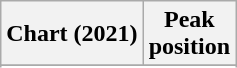<table class="wikitable sortable plainrowheaders" style="text-align:center">
<tr>
<th scope="col">Chart (2021)</th>
<th scope="col">Peak<br>position</th>
</tr>
<tr>
</tr>
<tr>
</tr>
<tr>
</tr>
<tr>
</tr>
<tr>
</tr>
<tr>
</tr>
<tr>
</tr>
<tr>
</tr>
<tr>
</tr>
<tr>
</tr>
<tr>
</tr>
</table>
